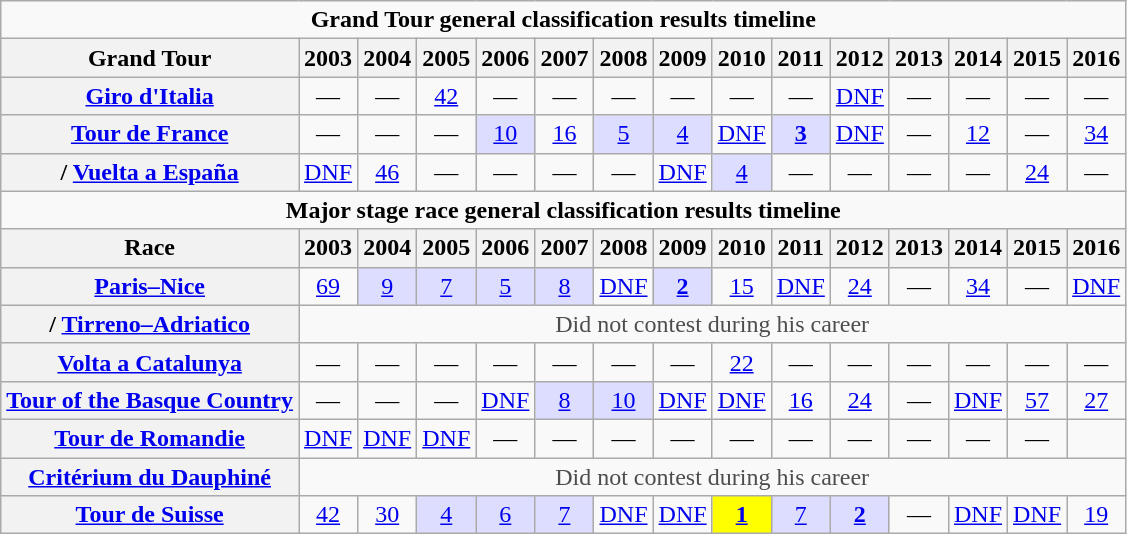<table class="wikitable plainrowheaders">
<tr>
<td colspan="21" style="text-align:center;"><strong>Grand Tour general classification results timeline</strong></td>
</tr>
<tr>
<th scope="col">Grand Tour</th>
<th scope="col">2003</th>
<th scope="col">2004</th>
<th scope="col">2005</th>
<th scope="col">2006</th>
<th scope="col">2007</th>
<th scope="col">2008</th>
<th scope="col">2009</th>
<th scope="col">2010</th>
<th scope="col">2011</th>
<th scope="col">2012</th>
<th scope="col">2013</th>
<th scope="col">2014</th>
<th scope="col">2015</th>
<th scope="col">2016</th>
</tr>
<tr style="text-align:center;">
<th scope="row"> <a href='#'>Giro d'Italia</a></th>
<td>—</td>
<td>—</td>
<td><a href='#'>42</a></td>
<td>—</td>
<td>—</td>
<td>—</td>
<td>—</td>
<td>—</td>
<td>—</td>
<td><a href='#'>DNF</a></td>
<td>—</td>
<td>—</td>
<td>—</td>
<td>—</td>
</tr>
<tr style="text-align:center;">
<th scope="row"> <a href='#'>Tour de France</a></th>
<td>—</td>
<td>—</td>
<td>—</td>
<td style="background:#ddf;"><a href='#'>10</a></td>
<td><a href='#'>16</a></td>
<td style="background:#ddf;"><a href='#'>5</a></td>
<td style="background:#ddf;"><a href='#'>4</a></td>
<td><a href='#'>DNF</a></td>
<td style="background:#ddf;"><a href='#'><strong>3</strong></a></td>
<td><a href='#'>DNF</a></td>
<td>—</td>
<td><a href='#'>12</a></td>
<td>—</td>
<td><a href='#'>34</a></td>
</tr>
<tr style="text-align:center;">
<th scope="row">/ <a href='#'>Vuelta a España</a></th>
<td><a href='#'>DNF</a></td>
<td><a href='#'>46</a></td>
<td>—</td>
<td>—</td>
<td>—</td>
<td>—</td>
<td><a href='#'>DNF</a></td>
<td style="background:#ddf;"><a href='#'>4</a></td>
<td>—</td>
<td>—</td>
<td>—</td>
<td>—</td>
<td><a href='#'>24</a></td>
<td>—</td>
</tr>
<tr>
<td colspan="21" style="text-align:center;"><strong>Major stage race general classification results timeline</strong></td>
</tr>
<tr>
<th scope="col">Race</th>
<th scope="col">2003</th>
<th scope="col">2004</th>
<th scope="col">2005</th>
<th scope="col">2006</th>
<th scope="col">2007</th>
<th scope="col">2008</th>
<th scope="col">2009</th>
<th scope="col">2010</th>
<th scope="col">2011</th>
<th scope="col">2012</th>
<th scope="col">2013</th>
<th scope="col">2014</th>
<th scope="col">2015</th>
<th scope="col">2016</th>
</tr>
<tr align="center">
<th scope="row"> <a href='#'>Paris–Nice</a></th>
<td><a href='#'>69</a></td>
<td style="background:#ddf;"><a href='#'>9</a></td>
<td style="background:#ddf;"><a href='#'>7</a></td>
<td style="background:#ddf;"><a href='#'>5</a></td>
<td style="background:#ddf;"><a href='#'>8</a></td>
<td><a href='#'>DNF</a></td>
<td style="background:#ddf;"><a href='#'><strong>2</strong></a></td>
<td><a href='#'>15</a></td>
<td><a href='#'>DNF</a></td>
<td><a href='#'>24</a></td>
<td>—</td>
<td><a href='#'>34</a></td>
<td>—</td>
<td><a href='#'>DNF</a></td>
</tr>
<tr align="center">
<th scope="row">/ <a href='#'>Tirreno–Adriatico</a></th>
<td style="color:#4d4d4d;" colspan=14>Did not contest during his career</td>
</tr>
<tr align="center">
<th scope="row"> <a href='#'>Volta a Catalunya</a></th>
<td>—</td>
<td>—</td>
<td>—</td>
<td>—</td>
<td>—</td>
<td>—</td>
<td>—</td>
<td><a href='#'>22</a></td>
<td>—</td>
<td>—</td>
<td>—</td>
<td>—</td>
<td>—</td>
<td>—</td>
</tr>
<tr align="center">
<th scope="row"> <a href='#'>Tour of the Basque Country</a></th>
<td>—</td>
<td>—</td>
<td>—</td>
<td><a href='#'>DNF</a></td>
<td style="background:#ddf;"><a href='#'>8</a></td>
<td style="background:#ddf;"><a href='#'>10</a></td>
<td><a href='#'>DNF</a></td>
<td><a href='#'>DNF</a></td>
<td><a href='#'>16</a></td>
<td><a href='#'>24</a></td>
<td>—</td>
<td><a href='#'>DNF</a></td>
<td><a href='#'>57</a></td>
<td><a href='#'>27</a></td>
</tr>
<tr align="center">
<th scope="row"> <a href='#'>Tour de Romandie</a></th>
<td><a href='#'>DNF</a></td>
<td><a href='#'>DNF</a></td>
<td><a href='#'>DNF</a></td>
<td>—</td>
<td>—</td>
<td>—</td>
<td>—</td>
<td>—</td>
<td>—</td>
<td>—</td>
<td>—</td>
<td>—</td>
<td>—</td>
</tr>
<tr align="center">
<th scope="row"> <a href='#'>Critérium du Dauphiné</a></th>
<td style="color:#4d4d4d;" colspan=14>Did not contest during his career</td>
</tr>
<tr align="center">
<th scope="row"> <a href='#'>Tour de Suisse</a></th>
<td><a href='#'>42</a></td>
<td><a href='#'>30</a></td>
<td style="background:#ddf;"><a href='#'>4</a></td>
<td style="background:#ddf;"><a href='#'>6</a></td>
<td style="background:#ddf;"><a href='#'>7</a></td>
<td><a href='#'>DNF</a></td>
<td><a href='#'>DNF</a></td>
<td style="background:yellow;"><a href='#'><strong>1</strong></a></td>
<td style="background:#ddf;"><a href='#'>7</a></td>
<td style="background:#ddf;"><a href='#'><strong>2</strong></a></td>
<td>—</td>
<td><a href='#'>DNF</a></td>
<td><a href='#'>DNF</a></td>
<td><a href='#'>19</a></td>
</tr>
</table>
